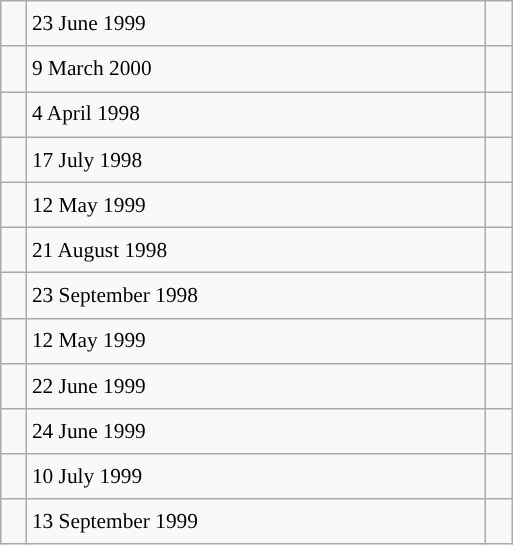<table class="wikitable" style="font-size: 89%; float: left; width: 24em; margin-right: 1em; line-height: 1.65em !important; height: 324px;">
<tr>
<td></td>
<td>23 June 1999</td>
<td></td>
</tr>
<tr>
<td></td>
<td>9 March 2000</td>
<td></td>
</tr>
<tr>
<td></td>
<td>4 April 1998</td>
<td></td>
</tr>
<tr>
<td></td>
<td>17 July 1998</td>
<td></td>
</tr>
<tr>
<td></td>
<td>12 May 1999</td>
<td></td>
</tr>
<tr>
<td></td>
<td>21 August 1998</td>
<td></td>
</tr>
<tr>
<td></td>
<td>23 September 1998</td>
<td></td>
</tr>
<tr>
<td></td>
<td>12 May 1999</td>
<td></td>
</tr>
<tr>
<td></td>
<td>22 June 1999</td>
<td></td>
</tr>
<tr>
<td></td>
<td>24 June 1999</td>
<td></td>
</tr>
<tr>
<td></td>
<td>10 July 1999</td>
<td></td>
</tr>
<tr>
<td></td>
<td>13 September 1999</td>
<td></td>
</tr>
</table>
